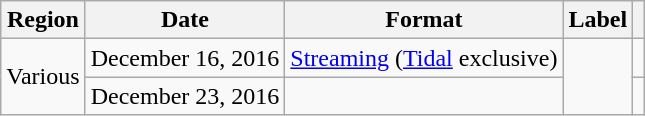<table class="wikitable plainrowheaders">
<tr>
<th scope="col">Region</th>
<th scope="col">Date</th>
<th scope="col">Format</th>
<th scope="col">Label</th>
<th scope="col"></th>
</tr>
<tr>
<td rowspan="2">Various</td>
<td>December 16, 2016</td>
<td><a href='#'>Streaming</a> (<a href='#'>Tidal</a> exclusive)</td>
<td rowspan="2"></td>
<td style="text-align:center;"></td>
</tr>
<tr>
<td>December 23, 2016</td>
<td></td>
<td style="text-align:center;"></td>
</tr>
</table>
